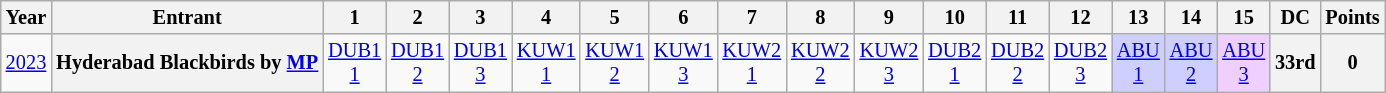<table class="wikitable" style="text-align:center; font-size:85%">
<tr>
<th>Year</th>
<th>Entrant</th>
<th>1</th>
<th>2</th>
<th>3</th>
<th>4</th>
<th>5</th>
<th>6</th>
<th>7</th>
<th>8</th>
<th>9</th>
<th>10</th>
<th>11</th>
<th>12</th>
<th>13</th>
<th>14</th>
<th>15</th>
<th>DC</th>
<th>Points</th>
</tr>
<tr>
<td><a href='#'>2023</a></td>
<th nowrap>Hyderabad Blackbirds by <a href='#'>MP</a></th>
<td style="background:#;"><a href='#'>DUB1<br>1</a></td>
<td style="background:#;"><a href='#'>DUB1<br>2</a></td>
<td style="background:#;"><a href='#'>DUB1<br>3</a></td>
<td style="background:#;"><a href='#'>KUW1<br>1</a><br></td>
<td style="background:#;"><a href='#'>KUW1<br>2</a><br></td>
<td style="background:#;"><a href='#'>KUW1<br>3</a><br></td>
<td style="background:#;"><a href='#'>KUW2<br>1</a><br></td>
<td style="background:#;"><a href='#'>KUW2<br>2</a><br></td>
<td style="background:#;"><a href='#'>KUW2<br>3</a><br></td>
<td style="background:#;"><a href='#'>DUB2<br>1</a></td>
<td style="background:#;"><a href='#'>DUB2<br>2</a></td>
<td style="background:#;"><a href='#'>DUB2<br>3</a></td>
<td style="background:#CFCFFF;"><a href='#'>ABU<br>1</a><br> </td>
<td style="background:#CFCFFF;"><a href='#'>ABU<br>2</a><br> </td>
<td style="background:#EFCFFF;"><a href='#'>ABU<br>3</a><br> </td>
<th>33rd</th>
<th>0</th>
</tr>
</table>
